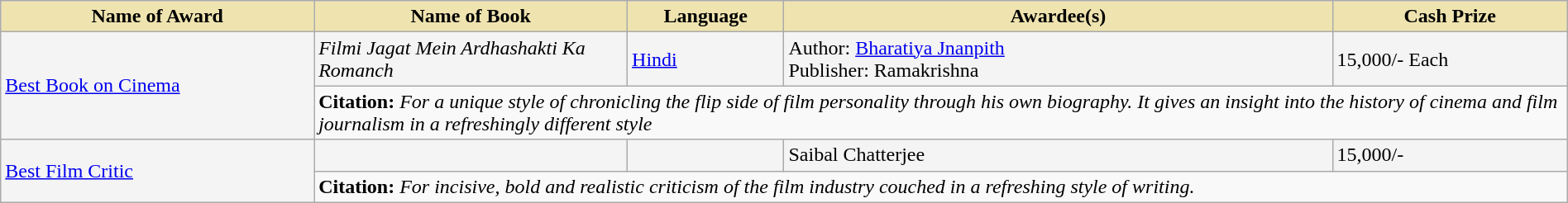<table class="wikitable" style="width:100%;">
<tr style="background-color:#F4F4F4">
<th style="background-color:#EFE4B0;width:20%;">Name of Award</th>
<th style="background-color:#EFE4B0;width:20%;">Name of Book</th>
<th style="background-color:#EFE4B0;width:10%;">Language</th>
<th style="background-color:#EFE4B0;width:35%;">Awardee(s)</th>
<th style="background-color:#EFE4B0;width:15%;">Cash Prize</th>
</tr>
<tr style="background-color:#F4F4F4">
<td rowspan="2"><a href='#'>Best Book on Cinema</a></td>
<td><em>Filmi Jagat Mein Ardhashakti Ka Romanch</em></td>
<td><a href='#'>Hindi</a></td>
<td>Author: <a href='#'>Bharatiya Jnanpith</a><br>Publisher: Ramakrishna</td>
<td> 15,000/- Each</td>
</tr>
<tr style="background-color:#F9F9F9">
<td colspan="4"><strong>Citation:</strong> <em>For a unique style of chronicling the flip side of film personality through his own biography. It gives an insight into the history of cinema and film journalism in a refreshingly different style</em></td>
</tr>
<tr style="background-color:#F4F4F4">
<td rowspan="2"><a href='#'>Best Film Critic</a></td>
<td></td>
<td></td>
<td>Saibal Chatterjee</td>
<td> 15,000/-</td>
</tr>
<tr style="background-color:#F9F9F9">
<td colspan="4"><strong>Citation:</strong> <em>For incisive, bold and realistic criticism of the film industry couched in a refreshing style of writing.</em></td>
</tr>
</table>
